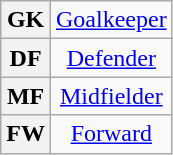<table class="wikitable" style="text-align:center">
<tr>
<th>GK</th>
<td><a href='#'>Goalkeeper</a></td>
</tr>
<tr>
<th>DF</th>
<td><a href='#'>Defender</a></td>
</tr>
<tr>
<th>MF</th>
<td><a href='#'>Midfielder</a></td>
</tr>
<tr>
<th>FW</th>
<td><a href='#'>Forward</a></td>
</tr>
</table>
